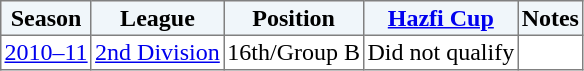<table border="1" cellpadding="2" style="border-collapse:collapse; text-align:center; font-size:normal;">
<tr style="background:#f0f6fa;">
<th>Season</th>
<th>League</th>
<th>Position</th>
<th><a href='#'>Hazfi Cup</a></th>
<th>Notes</th>
</tr>
<tr>
<td><a href='#'>2010–11</a></td>
<td><a href='#'>2nd Division</a></td>
<td>16th/Group B</td>
<td>Did not qualify</td>
<td></td>
</tr>
</table>
